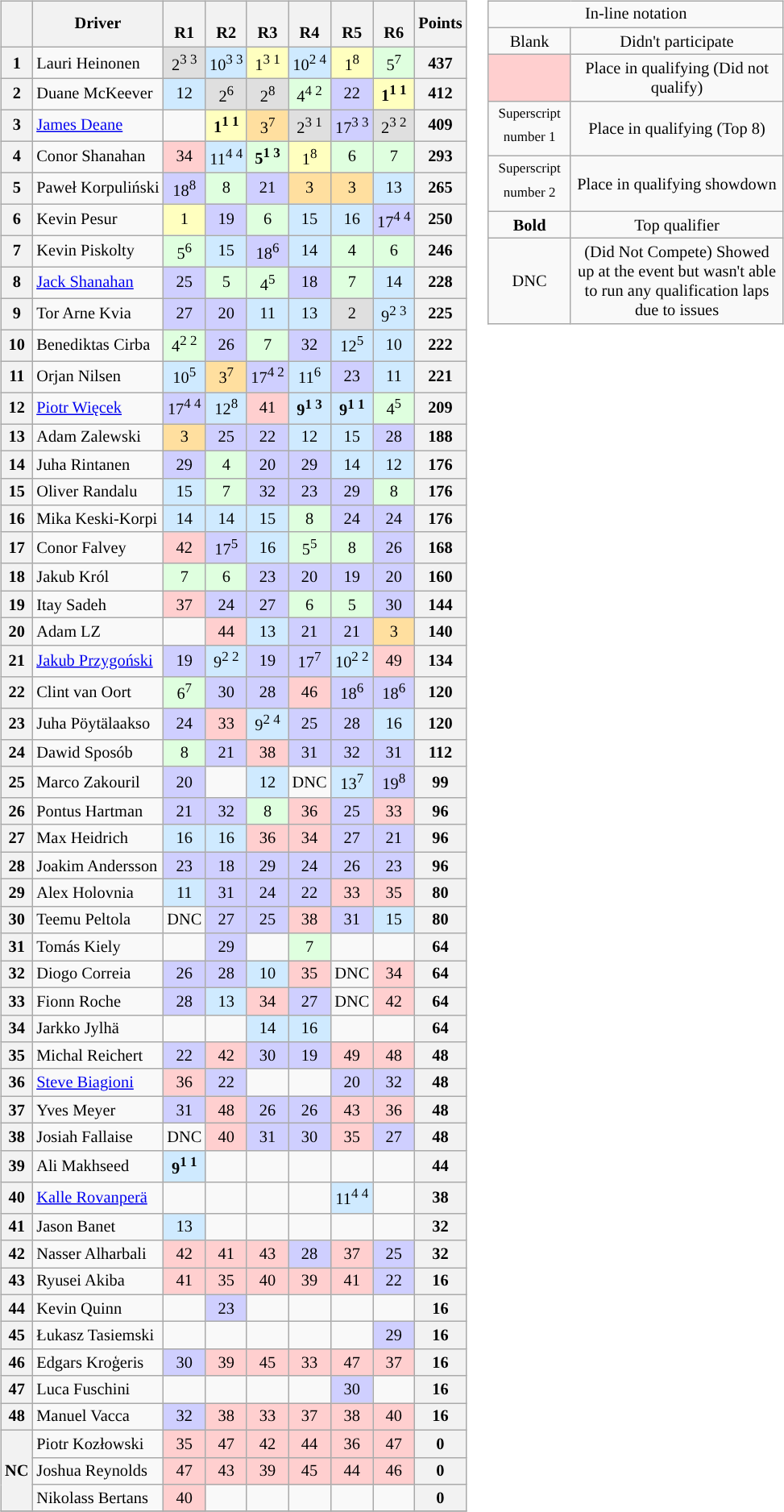<table>
<tr>
<td valign="top"><br><table class="wikitable" style="font-size:85%; text-align:center">
<tr>
<th></th>
<th>Driver</th>
<th colspan="1"><br>R1</th>
<th colspan="1"><br>R2</th>
<th colspan="1"><br>R3</th>
<th colspan="1"><br>R4</th>
<th colspan="1"><br>R5</th>
<th colspan="1"><br>R6</th>
<th>Points</th>
</tr>
<tr>
<th>1</th>
<td align="left"> Lauri Heinonen</td>
<td style="background:#dfdfdf;">2<sup>3 3</sup></td>
<td style="background:#cfeaff">10<sup>3 3</sup></td>
<td style="background:#ffffbf;">1<sup>3 1</sup></td>
<td style="background:#cfeaff">10<sup>2 4</sup></td>
<td style="background:#ffffbf;">1<sup>8</sup></td>
<td style="background:#dfffdf">5<sup>7</sup></td>
<th>437</th>
</tr>
<tr>
<th>2</th>
<td align="left"> Duane McKeever</td>
<td style="background:#cfeaff">12</td>
<td style="background:#dfdfdf;">2<sup>6</sup></td>
<td style="background:#dfdfdf;">2<sup>8</sup></td>
<td style="background:#dfffdf;">4<sup>4 2</sup></td>
<td style="background:#cfcfff">22</td>
<td style="background:#ffffbf;"><strong>1<sup>1 1</sup></strong></td>
<th>412</th>
</tr>
<tr>
<th>3</th>
<td align="left"> <a href='#'>James Deane</a></td>
<td></td>
<td style="background:#ffffbf;"><strong>1<sup>1 1</sup></strong></td>
<td style="background:#ffdf9f;">3<sup>7</sup></td>
<td style="background:#dfdfdf;">2<sup>3 1</sup></td>
<td style="background:#cfcfff">17<sup>3 3</sup></td>
<td style="background:#dfdfdf;">2<sup>3 2</sup></td>
<th>409</th>
</tr>
<tr>
<th>4</th>
<td align="left"> Conor Shanahan</td>
<td style="background:#ffcfcf;">34</td>
<td style="background:#cfeaff">11<sup>4 4</sup></td>
<td style="background:#dfffdf"><strong>5<sup>1 3</sup></strong></td>
<td style="background:#ffffbf;">1<sup>8</sup></td>
<td style="background:#dfffdf">6</td>
<td style="background:#dfffdf">7</td>
<th>293</th>
</tr>
<tr>
<th>5</th>
<td align="left"> Paweł Korpuliński</td>
<td style="background:#cfcfff">18<sup>8</sup></td>
<td style="background:#dfffdf">8</td>
<td style="background:#cfcfff">21</td>
<td style="background:#ffdf9f;">3</td>
<td style="background:#ffdf9f;">3</td>
<td style="background:#cfeaff">13</td>
<th>265</th>
</tr>
<tr>
<th>6</th>
<td align="left"> Kevin Pesur</td>
<td style="background:#ffffbf;">1</td>
<td style="background:#cfcfff">19</td>
<td style="background:#dfffdf">6</td>
<td style="background:#cfeaff">15</td>
<td style="background:#cfeaff">16</td>
<td style="background:#cfcfff">17<sup>4 4</sup></td>
<th>250</th>
</tr>
<tr>
<th>7</th>
<td align="left"> Kevin Piskolty</td>
<td style="background:#dfffdf">5<sup>6</sup></td>
<td style="background:#cfeaff">15</td>
<td style="background:#cfcfff">18<sup>6</sup></td>
<td style="background:#cfeaff">14</td>
<td style="background:#dfffdf;">4</td>
<td style="background:#dfffdf">6</td>
<th>246</th>
</tr>
<tr>
<th>8</th>
<td align="left"> <a href='#'>Jack Shanahan</a></td>
<td style="background:#cfcfff">25</td>
<td style="background:#dfffdf">5</td>
<td style="background:#dfffdf;">4<sup>5</sup></td>
<td style="background:#cfcfff">18</td>
<td style="background:#dfffdf">7</td>
<td style="background:#cfeaff">14</td>
<th>228</th>
</tr>
<tr>
<th>9</th>
<td align="left"> Tor Arne Kvia</td>
<td style="background:#cfcfff">27</td>
<td style="background:#cfcfff">20</td>
<td style="background:#cfeaff">11</td>
<td style="background:#cfeaff">13</td>
<td style="background:#dfdfdf;">2</td>
<td style="background:#cfeaff">9<sup>2 3</sup></td>
<th>225</th>
</tr>
<tr>
<th>10</th>
<td align="left"> Benediktas Cirba</td>
<td style="background:#dfffdf;">4<sup>2 2</sup></td>
<td style="background:#cfcfff">26</td>
<td style="background:#dfffdf">7</td>
<td style="background:#cfcfff">32</td>
<td style="background:#cfeaff">12<sup>5</sup></td>
<td style="background:#cfeaff">10</td>
<th>222</th>
</tr>
<tr>
<th>11</th>
<td align="left"> Orjan Nilsen</td>
<td style="background:#cfeaff">10<sup>5</sup></td>
<td style="background:#ffdf9f;">3<sup>7</sup></td>
<td style="background:#cfcfff">17<sup>4 2</sup></td>
<td style="background:#cfeaff">11<sup>6</sup></td>
<td style="background:#cfcfff">23</td>
<td style="background:#cfeaff">11</td>
<th>221</th>
</tr>
<tr>
<th>12</th>
<td align="left"> <a href='#'>Piotr Więcek</a></td>
<td style="background:#cfcfff">17<sup>4 4</sup></td>
<td style="background:#cfeaff">12<sup>8</sup></td>
<td style="background:#ffcfcf;">41</td>
<td style="background:#cfeaff"><strong>9<sup>1 3</sup></strong></td>
<td style="background:#cfeaff"><strong>9<sup>1 1</sup></strong></td>
<td style="background:#dfffdf;">4<sup>5</sup></td>
<th>209</th>
</tr>
<tr>
<th>13</th>
<td align="left"> Adam Zalewski</td>
<td style="background:#ffdf9f;">3</td>
<td style="background:#cfcfff">25</td>
<td style="background:#cfcfff">22</td>
<td style="background:#cfeaff">12</td>
<td style="background:#cfeaff">15</td>
<td style="background:#cfcfff">28</td>
<th>188</th>
</tr>
<tr>
<th>14</th>
<td align="left"> Juha Rintanen</td>
<td style="background:#cfcfff">29</td>
<td style="background:#dfffdf;">4</td>
<td style="background:#cfcfff">20</td>
<td style="background:#cfcfff">29</td>
<td style="background:#cfeaff">14</td>
<td style="background:#cfeaff">12</td>
<th>176</th>
</tr>
<tr>
<th>15</th>
<td align="left"> Oliver Randalu</td>
<td style="background:#cfeaff">15</td>
<td style="background:#dfffdf">7</td>
<td style="background:#cfcfff">32</td>
<td style="background:#cfcfff">23</td>
<td style="background:#cfcfff">29</td>
<td style="background:#dfffdf">8</td>
<th>176</th>
</tr>
<tr>
<th>16</th>
<td align="left"> Mika Keski-Korpi</td>
<td style="background:#cfeaff">14</td>
<td style="background:#cfeaff">14</td>
<td style="background:#cfeaff">15</td>
<td style="background:#dfffdf">8</td>
<td style="background:#cfcfff">24</td>
<td style="background:#cfcfff">24</td>
<th>176</th>
</tr>
<tr>
<th>17</th>
<td align="left"> Conor Falvey</td>
<td style="background:#ffcfcf;">42</td>
<td style="background:#cfcfff">17<sup>5</sup></td>
<td style="background:#cfeaff">16</td>
<td style="background:#dfffdf">5<sup>5</sup></td>
<td style="background:#dfffdf">8</td>
<td style="background:#cfcfff">26</td>
<th>168</th>
</tr>
<tr>
<th>18</th>
<td align="left"> Jakub Król</td>
<td style="background:#dfffdf">7</td>
<td style="background:#dfffdf">6</td>
<td style="background:#cfcfff">23</td>
<td style="background:#cfcfff">20</td>
<td style="background:#cfcfff">19</td>
<td style="background:#cfcfff">20</td>
<th>160</th>
</tr>
<tr>
<th>19</th>
<td align="left"> Itay Sadeh</td>
<td style="background:#ffcfcf;">37</td>
<td style="background:#cfcfff">24</td>
<td style="background:#cfcfff">27</td>
<td style="background:#dfffdf">6</td>
<td style="background:#dfffdf">5</td>
<td style="background:#cfcfff">30</td>
<th>144</th>
</tr>
<tr>
<th>20</th>
<td align="left"> Adam LZ</td>
<td></td>
<td style="background:#ffcfcf;">44</td>
<td style="background:#cfeaff">13</td>
<td style="background:#cfcfff">21</td>
<td style="background:#cfcfff">21</td>
<td style="background:#ffdf9f;">3</td>
<th>140</th>
</tr>
<tr>
<th>21</th>
<td align="left"> <a href='#'>Jakub Przygoński</a></td>
<td style="background:#cfcfff">19</td>
<td style="background:#cfeaff">9<sup>2 2</sup></td>
<td style="background:#cfcfff">19</td>
<td style="background:#cfcfff">17<sup>7</sup></td>
<td style="background:#cfeaff">10<sup>2 2</sup></td>
<td style="background:#ffcfcf;">49</td>
<th>134</th>
</tr>
<tr>
<th>22</th>
<td align="left"> Clint van Oort</td>
<td style="background:#dfffdf">6<sup>7</sup></td>
<td style="background:#cfcfff">30</td>
<td style="background:#cfcfff">28</td>
<td style="background:#ffcfcf;">46</td>
<td style="background:#cfcfff">18<sup>6</sup></td>
<td style="background:#cfcfff">18<sup>6</sup></td>
<th>120</th>
</tr>
<tr>
<th>23</th>
<td align="left"> Juha Pöytälaakso</td>
<td style="background:#cfcfff">24</td>
<td style="background:#ffcfcf;">33</td>
<td style="background:#cfeaff">9<sup>2 4</sup></td>
<td style="background:#cfcfff">25</td>
<td style="background:#cfcfff">28</td>
<td style="background:#cfeaff">16</td>
<th>120</th>
</tr>
<tr>
<th>24</th>
<td align="left"> Dawid Sposób</td>
<td style="background:#dfffdf">8</td>
<td style="background:#cfcfff">21</td>
<td style="background:#ffcfcf;">38</td>
<td style="background:#cfcfff">31</td>
<td style="background:#cfcfff">32</td>
<td style="background:#cfcfff">31</td>
<th>112</th>
</tr>
<tr>
<th>25</th>
<td align="left"> Marco Zakouril</td>
<td style="background:#cfcfff">20</td>
<td></td>
<td style="background:#cfeaff">12</td>
<td>DNC</td>
<td style="background:#cfeaff">13<sup>7</sup></td>
<td style="background:#cfcfff">19<sup>8</sup></td>
<th>99</th>
</tr>
<tr>
<th>26</th>
<td align="left"> Pontus Hartman</td>
<td style="background:#cfcfff">21</td>
<td style="background:#cfcfff">32</td>
<td style="background:#dfffdf">8</td>
<td style="background:#ffcfcf;">36</td>
<td style="background:#cfcfff">25</td>
<td style="background:#ffcfcf;">33</td>
<th>96</th>
</tr>
<tr>
<th>27</th>
<td align="left"> Max Heidrich</td>
<td style="background:#cfeaff">16</td>
<td style="background:#cfeaff">16</td>
<td style="background:#ffcfcf;">36</td>
<td style="background:#ffcfcf;">34</td>
<td style="background:#cfcfff">27</td>
<td style="background:#cfcfff">21</td>
<th>96</th>
</tr>
<tr>
<th>28</th>
<td align="left"> Joakim Andersson</td>
<td style="background:#cfcfff">23</td>
<td style="background:#cfcfff">18</td>
<td style="background:#cfcfff">29</td>
<td style="background:#cfcfff">24</td>
<td style="background:#cfcfff">26</td>
<td style="background:#cfcfff">23</td>
<th>96</th>
</tr>
<tr>
<th>29</th>
<td align="left"> Alex Holovnia</td>
<td style="background:#cfeaff">11</td>
<td style="background:#cfcfff">31</td>
<td style="background:#cfcfff">24</td>
<td style="background:#cfcfff">22</td>
<td style="background:#ffcfcf;">33</td>
<td style="background:#ffcfcf;">35</td>
<th>80</th>
</tr>
<tr>
<th>30</th>
<td align="left"> Teemu Peltola</td>
<td>DNC</td>
<td style="background:#cfcfff">27</td>
<td style="background:#cfcfff">25</td>
<td style="background:#ffcfcf;">38</td>
<td style="background:#cfcfff">31</td>
<td style="background:#cfeaff">15</td>
<th>80</th>
</tr>
<tr>
<th>31</th>
<td align="left"> Tomás Kiely</td>
<td></td>
<td style="background:#cfcfff">29</td>
<td></td>
<td style="background:#dfffdf">7</td>
<td></td>
<td></td>
<th>64</th>
</tr>
<tr>
<th>32</th>
<td align="left"> Diogo Correia</td>
<td style="background:#cfcfff">26</td>
<td style="background:#cfcfff">28</td>
<td style="background:#cfeaff">10</td>
<td style="background:#ffcfcf;">35</td>
<td>DNC</td>
<td style="background:#ffcfcf;">34</td>
<th>64</th>
</tr>
<tr>
<th>33</th>
<td align="left"> Fionn Roche</td>
<td style="background:#cfcfff">28</td>
<td style="background:#cfeaff">13</td>
<td style="background:#ffcfcf;">34</td>
<td style="background:#cfcfff">27</td>
<td>DNC</td>
<td style="background:#ffcfcf;">42</td>
<th>64</th>
</tr>
<tr>
<th>34</th>
<td align="left"> Jarkko Jylhä</td>
<td></td>
<td></td>
<td style="background:#cfeaff">14</td>
<td style="background:#cfeaff">16</td>
<td></td>
<td></td>
<th>64</th>
</tr>
<tr>
<th>35</th>
<td align="left"> Michal Reichert</td>
<td style="background:#cfcfff">22</td>
<td style="background:#ffcfcf;">42</td>
<td style="background:#cfcfff">30</td>
<td style="background:#cfcfff">19</td>
<td style="background:#ffcfcf;">49</td>
<td style="background:#ffcfcf;">48</td>
<th>48</th>
</tr>
<tr>
<th>36</th>
<td align="left"> <a href='#'>Steve Biagioni</a></td>
<td style="background:#ffcfcf;">36</td>
<td style="background:#cfcfff">22</td>
<td></td>
<td></td>
<td style="background:#cfcfff">20</td>
<td style="background:#cfcfff">32</td>
<th>48</th>
</tr>
<tr>
<th>37</th>
<td align="left"> Yves Meyer</td>
<td style="background:#cfcfff">31</td>
<td style="background:#ffcfcf;">48</td>
<td style="background:#cfcfff">26</td>
<td style="background:#cfcfff">26</td>
<td style="background:#ffcfcf;">43</td>
<td style="background:#ffcfcf;">36</td>
<th>48</th>
</tr>
<tr>
<th>38</th>
<td align="left"> Josiah Fallaise</td>
<td>DNC</td>
<td style="background:#ffcfcf;">40</td>
<td style="background:#cfcfff">31</td>
<td style="background:#cfcfff">30</td>
<td style="background:#ffcfcf;">35</td>
<td style="background:#cfcfff">27</td>
<th>48</th>
</tr>
<tr>
<th>39</th>
<td align="left"> Ali Makhseed</td>
<td style="background:#cfeaff"><strong>9<sup>1 1</sup></strong></td>
<td></td>
<td></td>
<td></td>
<td></td>
<td></td>
<th>44</th>
</tr>
<tr>
<th>40</th>
<td align="left"> <a href='#'>Kalle Rovanperä</a></td>
<td></td>
<td></td>
<td></td>
<td></td>
<td style="background:#cfeaff">11<sup>4 4</sup></td>
<td></td>
<th>38</th>
</tr>
<tr>
<th>41</th>
<td align="left"> Jason Banet</td>
<td style="background:#cfeaff">13</td>
<td></td>
<td></td>
<td></td>
<td></td>
<td></td>
<th>32</th>
</tr>
<tr>
<th>42</th>
<td align="left">  Nasser Alharbali</td>
<td style="background:#ffcfcf;">42</td>
<td style="background:#ffcfcf;">41</td>
<td style="background:#ffcfcf;">43</td>
<td style="background:#cfcfff">28</td>
<td style="background:#ffcfcf;">37</td>
<td style="background:#cfcfff">25</td>
<th>32</th>
</tr>
<tr>
<th>43</th>
<td align="left"> Ryusei Akiba</td>
<td style="background:#ffcfcf;">41</td>
<td style="background:#ffcfcf;">35</td>
<td style="background:#ffcfcf;">40</td>
<td style="background:#ffcfcf;">39</td>
<td style="background:#ffcfcf;">41</td>
<td style="background:#cfcfff">22</td>
<th>16</th>
</tr>
<tr>
<th>44</th>
<td align="left"> Kevin Quinn</td>
<td></td>
<td style="background:#cfcfff">23</td>
<td></td>
<td></td>
<td></td>
<td></td>
<th>16</th>
</tr>
<tr>
<th>45</th>
<td align="left"> Łukasz Tasiemski</td>
<td></td>
<td></td>
<td></td>
<td></td>
<td></td>
<td style="background:#cfcfff">29</td>
<th>16</th>
</tr>
<tr>
<th>46</th>
<td align="left"> Edgars Kroģeris</td>
<td style="background:#cfcfff">30</td>
<td style="background:#ffcfcf;">39</td>
<td style="background:#ffcfcf;">45</td>
<td style="background:#ffcfcf;">33</td>
<td style="background:#ffcfcf;">47</td>
<td style="background:#ffcfcf;">37</td>
<th>16</th>
</tr>
<tr>
<th>47</th>
<td align="left"> Luca Fuschini</td>
<td></td>
<td></td>
<td></td>
<td></td>
<td style="background:#cfcfff">30</td>
<td></td>
<th>16</th>
</tr>
<tr>
<th>48</th>
<td align="left"> Manuel Vacca</td>
<td style="background:#cfcfff">32</td>
<td style="background:#ffcfcf;">38</td>
<td style="background:#ffcfcf;">33</td>
<td style="background:#ffcfcf;">37</td>
<td style="background:#ffcfcf;">38</td>
<td style="background:#ffcfcf;">40</td>
<th>16</th>
</tr>
<tr>
<th rowspan="3">NC</th>
<td align="left"> Piotr Kozłowski</td>
<td style="background:#ffcfcf;">35</td>
<td style="background:#ffcfcf;">47</td>
<td style="background:#ffcfcf;">42</td>
<td style="background:#ffcfcf;">44</td>
<td style="background:#ffcfcf;">36</td>
<td style="background:#ffcfcf;">47</td>
<th>0</th>
</tr>
<tr>
<td align="left"> Joshua Reynolds</td>
<td style="background:#ffcfcf;">47</td>
<td style="background:#ffcfcf;">43</td>
<td style="background:#ffcfcf;">39</td>
<td style="background:#ffcfcf;">45</td>
<td style="background:#ffcfcf;">44</td>
<td style="background:#ffcfcf;">46</td>
<th>0</th>
</tr>
<tr>
<td align="left"> Nikolass Bertans</td>
<td style="background:#ffcfcf;">40</td>
<td></td>
<td></td>
<td></td>
<td></td>
<td></td>
<th>0</th>
</tr>
<tr>
</tr>
</table>
</td>
<td valign="top"><br><table class="wikitable" style="font-size:85%; text-align:center; width: 18em">
<tr>
<td colspan="2">In-line notation</td>
</tr>
<tr>
<td>Blank</td>
<td>Didn't participate</td>
</tr>
<tr>
<td style="background:#ffcfcf;"></td>
<td>Place in qualifying (Did not qualify)</td>
</tr>
<tr>
<td><sup>Superscript number 1</sup></td>
<td>Place in qualifying (Top 8)</td>
</tr>
<tr>
<td><sup>Superscript number 2</sup></td>
<td>Place in qualifying showdown</td>
</tr>
<tr>
<td><strong>Bold</strong></td>
<td>Top qualifier</td>
</tr>
<tr>
<td>DNC</td>
<td>(Did Not Compete) Showed up at the event but wasn't able to run any qualification laps due to issues</td>
</tr>
</table>
</td>
</tr>
</table>
